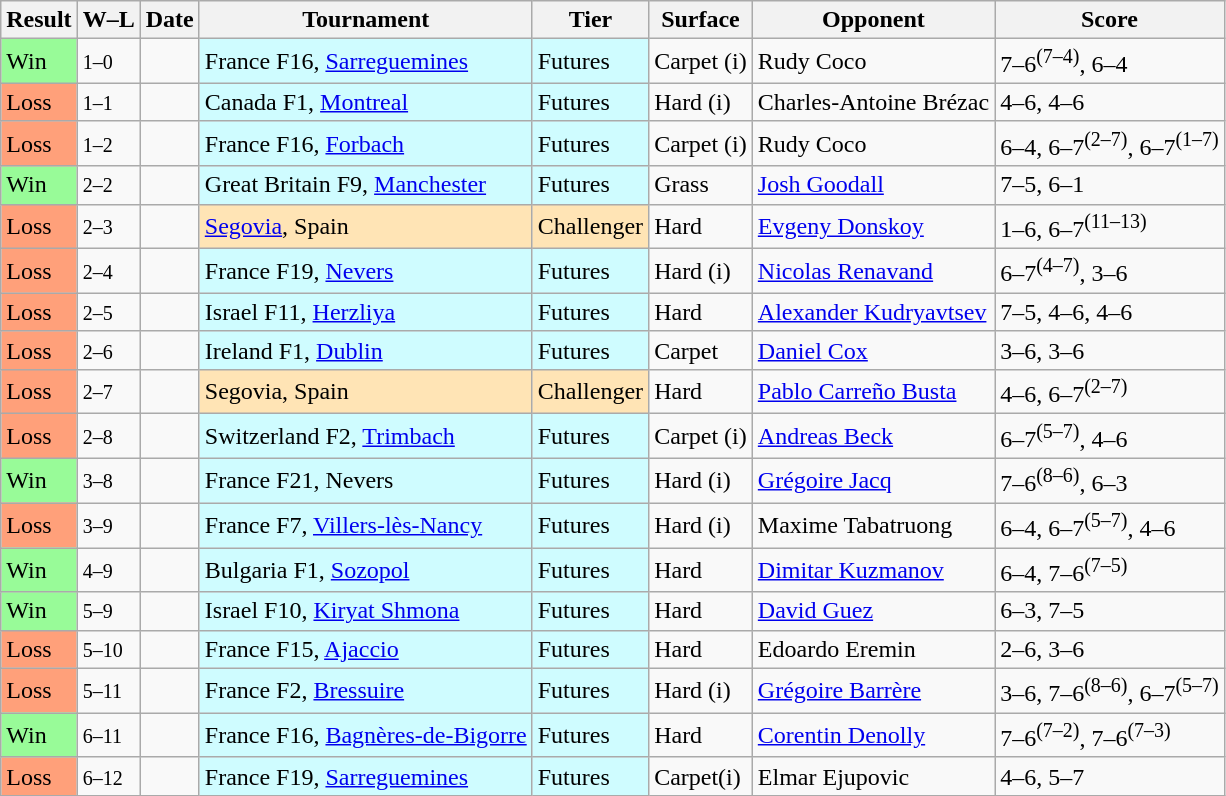<table class="sortable wikitable">
<tr>
<th>Result</th>
<th class="unsortable">W–L</th>
<th>Date</th>
<th>Tournament</th>
<th>Tier</th>
<th>Surface</th>
<th>Opponent</th>
<th class="unsortable">Score</th>
</tr>
<tr>
<td style="background:#98FB98">Win</td>
<td><small>1–0</small></td>
<td></td>
<td style="background:#cffcff;">France F16, <a href='#'>Sarreguemines</a></td>
<td style="background:#cffcff;">Futures</td>
<td>Carpet (i)</td>
<td> Rudy Coco</td>
<td>7–6<sup>(7–4)</sup>, 6–4</td>
</tr>
<tr>
<td style="background:#FFA07A">Loss</td>
<td><small>1–1</small></td>
<td></td>
<td style="background:#cffcff;">Canada F1, <a href='#'>Montreal</a></td>
<td style="background:#cffcff;">Futures</td>
<td>Hard (i)</td>
<td> Charles-Antoine Brézac</td>
<td>4–6, 4–6</td>
</tr>
<tr>
<td style="background:#FFA07A">Loss</td>
<td><small>1–2</small></td>
<td></td>
<td style="background:#cffcff;">France F16, <a href='#'>Forbach</a></td>
<td style="background:#cffcff;">Futures</td>
<td>Carpet (i)</td>
<td> Rudy Coco</td>
<td>6–4, 6–7<sup>(2–7)</sup>, 6–7<sup>(1–7)</sup></td>
</tr>
<tr>
<td style="background:#98FB98">Win</td>
<td><small>2–2</small></td>
<td></td>
<td style="background:#cffcff;">Great Britain F9, <a href='#'>Manchester</a></td>
<td style="background:#cffcff;">Futures</td>
<td>Grass</td>
<td> <a href='#'>Josh Goodall</a></td>
<td>7–5, 6–1</td>
</tr>
<tr>
<td style="background:#FFA07A">Loss</td>
<td><small>2–3</small></td>
<td><a href='#'></a></td>
<td style="background:moccasin;"><a href='#'>Segovia</a>, Spain</td>
<td style="background:moccasin;">Challenger</td>
<td>Hard</td>
<td> <a href='#'>Evgeny Donskoy</a></td>
<td>1–6, 6–7<sup>(11–13)</sup></td>
</tr>
<tr>
<td style="background:#FFA07A">Loss</td>
<td><small>2–4</small></td>
<td></td>
<td style="background:#cffcff;">France F19, <a href='#'>Nevers</a></td>
<td style="background:#cffcff;">Futures</td>
<td>Hard (i)</td>
<td> <a href='#'>Nicolas Renavand</a></td>
<td>6–7<sup>(4–7)</sup>, 3–6</td>
</tr>
<tr>
<td style="background:#FFA07A">Loss</td>
<td><small>2–5</small></td>
<td></td>
<td style="background:#cffcff;">Israel F11, <a href='#'>Herzliya</a></td>
<td style="background:#cffcff;">Futures</td>
<td>Hard</td>
<td> <a href='#'>Alexander Kudryavtsev</a></td>
<td>7–5, 4–6, 4–6</td>
</tr>
<tr>
<td style="background:#FFA07A">Loss</td>
<td><small>2–6</small></td>
<td></td>
<td style="background:#cffcff;">Ireland F1, <a href='#'>Dublin</a></td>
<td style="background:#cffcff;">Futures</td>
<td>Carpet</td>
<td> <a href='#'>Daniel Cox</a></td>
<td>3–6, 3–6</td>
</tr>
<tr>
<td style="background:#FFA07A">Loss</td>
<td><small>2–7</small></td>
<td><a href='#'></a></td>
<td style="background:moccasin;">Segovia, Spain</td>
<td style="background:moccasin;">Challenger</td>
<td>Hard</td>
<td> <a href='#'>Pablo Carreño Busta</a></td>
<td>4–6, 6–7<sup>(2–7)</sup></td>
</tr>
<tr>
<td style="background:#FFA07A">Loss</td>
<td><small>2–8</small></td>
<td></td>
<td style="background:#cffcff;">Switzerland F2, <a href='#'>Trimbach</a></td>
<td style="background:#cffcff;">Futures</td>
<td>Carpet (i)</td>
<td> <a href='#'>Andreas Beck</a></td>
<td>6–7<sup>(5–7)</sup>, 4–6</td>
</tr>
<tr>
<td style="background:#98FB98">Win</td>
<td><small>3–8</small></td>
<td></td>
<td style="background:#cffcff;">France F21, Nevers</td>
<td style="background:#cffcff;">Futures</td>
<td>Hard (i)</td>
<td> <a href='#'>Grégoire Jacq</a></td>
<td>7–6<sup>(8–6)</sup>, 6–3</td>
</tr>
<tr>
<td style="background:#FFA07A">Loss</td>
<td><small>3–9</small></td>
<td></td>
<td style="background:#cffcff;">France F7, <a href='#'>Villers-lès-Nancy</a></td>
<td style="background:#cffcff;">Futures</td>
<td>Hard (i)</td>
<td> Maxime Tabatruong</td>
<td>6–4, 6–7<sup>(5–7)</sup>, 4–6</td>
</tr>
<tr>
<td style="background:#98FB98">Win</td>
<td><small>4–9</small></td>
<td></td>
<td style="background:#cffcff;">Bulgaria F1, <a href='#'>Sozopol</a></td>
<td style="background:#cffcff;">Futures</td>
<td>Hard</td>
<td> <a href='#'>Dimitar Kuzmanov</a></td>
<td>6–4, 7–6<sup>(7–5)</sup></td>
</tr>
<tr>
<td style="background:#98FB98">Win</td>
<td><small>5–9</small></td>
<td></td>
<td style="background:#cffcff;">Israel F10, <a href='#'>Kiryat Shmona</a></td>
<td style="background:#cffcff;">Futures</td>
<td>Hard</td>
<td> <a href='#'>David Guez</a></td>
<td>6–3, 7–5</td>
</tr>
<tr>
<td style="background:#FFA07A">Loss</td>
<td><small>5–10</small></td>
<td></td>
<td style="background:#cffcff;">France F15, <a href='#'>Ajaccio</a></td>
<td style="background:#cffcff;">Futures</td>
<td>Hard</td>
<td> Edoardo Eremin</td>
<td>2–6, 3–6</td>
</tr>
<tr>
<td style="background:#FFA07A">Loss</td>
<td><small>5–11</small></td>
<td></td>
<td style="background:#cffcff;">France F2, <a href='#'>Bressuire</a></td>
<td style="background:#cffcff;">Futures</td>
<td>Hard (i)</td>
<td> <a href='#'>Grégoire Barrère</a></td>
<td>3–6, 7–6<sup>(8–6)</sup>, 6–7<sup>(5–7)</sup></td>
</tr>
<tr>
<td style="background:#98FB98">Win</td>
<td><small>6–11</small></td>
<td></td>
<td style="background:#cffcff;">France F16, <a href='#'>Bagnères-de-Bigorre</a></td>
<td style="background:#cffcff;">Futures</td>
<td>Hard</td>
<td> <a href='#'>Corentin Denolly</a></td>
<td>7–6<sup>(7–2)</sup>, 7–6<sup>(7–3)</sup></td>
</tr>
<tr>
<td style="background:#FFA07A">Loss</td>
<td><small>6–12</small></td>
<td></td>
<td style="background:#cffcff;">France F19, <a href='#'>Sarreguemines</a></td>
<td style="background:#cffcff;">Futures</td>
<td>Carpet(i)</td>
<td> Elmar Ejupovic</td>
<td>4–6, 5–7</td>
</tr>
</table>
